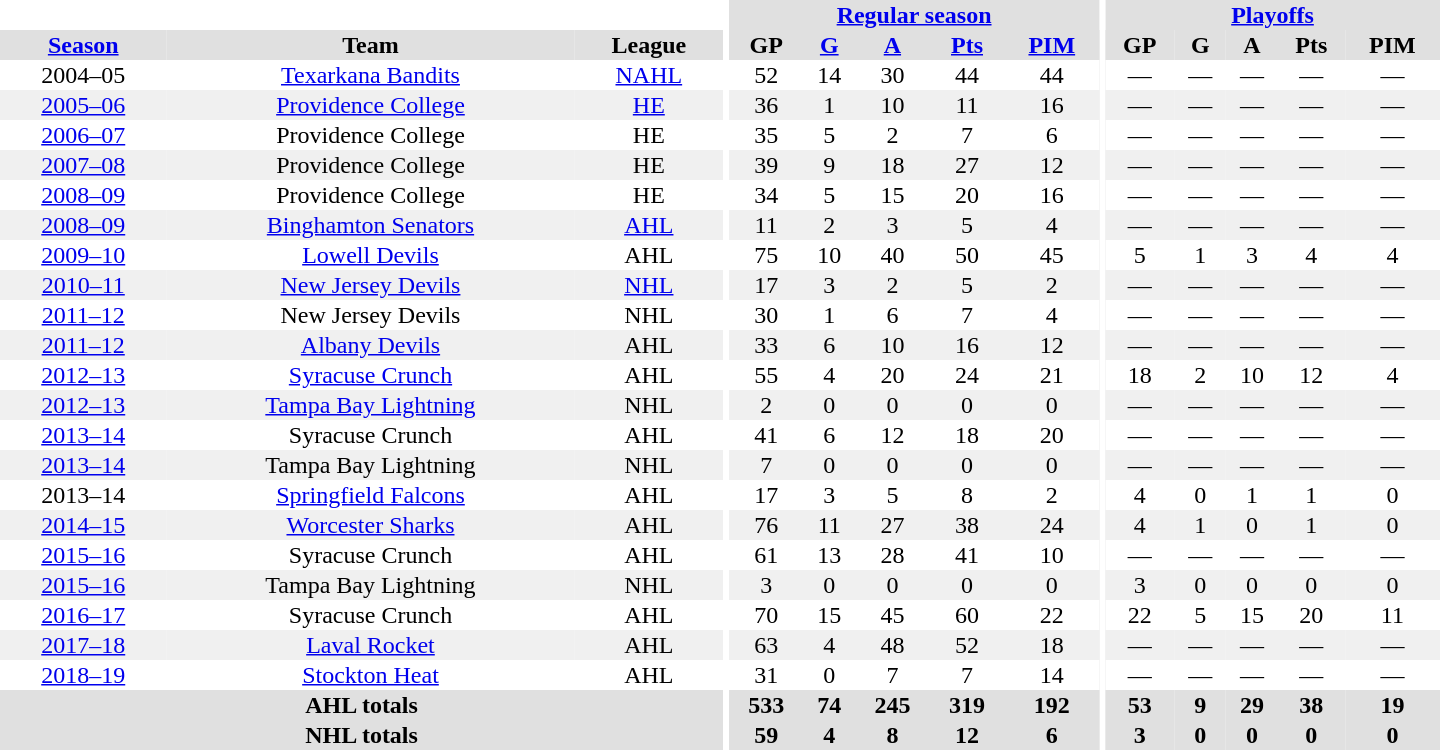<table border="0" cellpadding="1" cellspacing="0" style="text-align:center; width:60em">
<tr bgcolor="#e0e0e0">
<th colspan="3" bgcolor="#ffffff"></th>
<th rowspan="99" bgcolor="#ffffff"></th>
<th colspan="5"><a href='#'>Regular season</a></th>
<th rowspan="99" bgcolor="#ffffff"></th>
<th colspan="5"><a href='#'>Playoffs</a></th>
</tr>
<tr bgcolor="#e0e0e0">
<th><a href='#'>Season</a></th>
<th>Team</th>
<th>League</th>
<th>GP</th>
<th><a href='#'>G</a></th>
<th><a href='#'>A</a></th>
<th><a href='#'>Pts</a></th>
<th><a href='#'>PIM</a></th>
<th>GP</th>
<th>G</th>
<th>A</th>
<th>Pts</th>
<th>PIM</th>
</tr>
<tr>
<td>2004–05</td>
<td><a href='#'>Texarkana Bandits</a></td>
<td><a href='#'>NAHL</a></td>
<td>52</td>
<td>14</td>
<td>30</td>
<td>44</td>
<td>44</td>
<td>—</td>
<td>—</td>
<td>—</td>
<td>—</td>
<td>—</td>
</tr>
<tr bgcolor="#f0f0f0">
<td><a href='#'>2005–06</a></td>
<td><a href='#'>Providence College</a></td>
<td><a href='#'>HE</a></td>
<td>36</td>
<td>1</td>
<td>10</td>
<td>11</td>
<td>16</td>
<td>—</td>
<td>—</td>
<td>—</td>
<td>—</td>
<td>—</td>
</tr>
<tr>
<td><a href='#'>2006–07</a></td>
<td>Providence College</td>
<td>HE</td>
<td>35</td>
<td>5</td>
<td>2</td>
<td>7</td>
<td>6</td>
<td>—</td>
<td>—</td>
<td>—</td>
<td>—</td>
<td>—</td>
</tr>
<tr bgcolor="#f0f0f0">
<td><a href='#'>2007–08</a></td>
<td>Providence College</td>
<td>HE</td>
<td>39</td>
<td>9</td>
<td>18</td>
<td>27</td>
<td>12</td>
<td>—</td>
<td>—</td>
<td>—</td>
<td>—</td>
<td>—</td>
</tr>
<tr>
<td><a href='#'>2008–09</a></td>
<td>Providence College</td>
<td>HE</td>
<td>34</td>
<td>5</td>
<td>15</td>
<td>20</td>
<td>16</td>
<td>—</td>
<td>—</td>
<td>—</td>
<td>—</td>
<td>—</td>
</tr>
<tr bgcolor="#f0f0f0">
<td><a href='#'>2008–09</a></td>
<td><a href='#'>Binghamton Senators</a></td>
<td><a href='#'>AHL</a></td>
<td>11</td>
<td>2</td>
<td>3</td>
<td>5</td>
<td>4</td>
<td>—</td>
<td>—</td>
<td>—</td>
<td>—</td>
<td>—</td>
</tr>
<tr>
<td><a href='#'>2009–10</a></td>
<td><a href='#'>Lowell Devils</a></td>
<td>AHL</td>
<td>75</td>
<td>10</td>
<td>40</td>
<td>50</td>
<td>45</td>
<td>5</td>
<td>1</td>
<td>3</td>
<td>4</td>
<td>4</td>
</tr>
<tr bgcolor="#f0f0f0">
<td><a href='#'>2010–11</a></td>
<td><a href='#'>New Jersey Devils</a></td>
<td><a href='#'>NHL</a></td>
<td>17</td>
<td>3</td>
<td>2</td>
<td>5</td>
<td>2</td>
<td>—</td>
<td>—</td>
<td>—</td>
<td>—</td>
<td>—</td>
</tr>
<tr>
<td><a href='#'>2011–12</a></td>
<td>New Jersey Devils</td>
<td>NHL</td>
<td>30</td>
<td>1</td>
<td>6</td>
<td>7</td>
<td>4</td>
<td>—</td>
<td>—</td>
<td>—</td>
<td>—</td>
<td>—</td>
</tr>
<tr bgcolor="#f0f0f0">
<td><a href='#'>2011–12</a></td>
<td><a href='#'>Albany Devils</a></td>
<td>AHL</td>
<td>33</td>
<td>6</td>
<td>10</td>
<td>16</td>
<td>12</td>
<td>—</td>
<td>—</td>
<td>—</td>
<td>—</td>
<td>—</td>
</tr>
<tr>
<td><a href='#'>2012–13</a></td>
<td><a href='#'>Syracuse Crunch</a></td>
<td>AHL</td>
<td>55</td>
<td>4</td>
<td>20</td>
<td>24</td>
<td>21</td>
<td>18</td>
<td>2</td>
<td>10</td>
<td>12</td>
<td>4</td>
</tr>
<tr bgcolor="#f0f0f0">
<td><a href='#'>2012–13</a></td>
<td><a href='#'>Tampa Bay Lightning</a></td>
<td>NHL</td>
<td>2</td>
<td>0</td>
<td>0</td>
<td>0</td>
<td>0</td>
<td>—</td>
<td>—</td>
<td>—</td>
<td>—</td>
<td>—</td>
</tr>
<tr>
<td><a href='#'>2013–14</a></td>
<td>Syracuse Crunch</td>
<td>AHL</td>
<td>41</td>
<td>6</td>
<td>12</td>
<td>18</td>
<td>20</td>
<td>—</td>
<td>—</td>
<td>—</td>
<td>—</td>
<td>—</td>
</tr>
<tr bgcolor="#f0f0f0">
<td><a href='#'>2013–14</a></td>
<td>Tampa Bay Lightning</td>
<td>NHL</td>
<td>7</td>
<td>0</td>
<td>0</td>
<td>0</td>
<td>0</td>
<td>—</td>
<td>—</td>
<td>—</td>
<td>—</td>
<td>—</td>
</tr>
<tr>
<td>2013–14</td>
<td><a href='#'>Springfield Falcons</a></td>
<td>AHL</td>
<td>17</td>
<td>3</td>
<td>5</td>
<td>8</td>
<td>2</td>
<td>4</td>
<td>0</td>
<td>1</td>
<td>1</td>
<td>0</td>
</tr>
<tr bgcolor="#f0f0f0">
<td><a href='#'>2014–15</a></td>
<td><a href='#'>Worcester Sharks</a></td>
<td>AHL</td>
<td>76</td>
<td>11</td>
<td>27</td>
<td>38</td>
<td>24</td>
<td>4</td>
<td>1</td>
<td>0</td>
<td>1</td>
<td>0</td>
</tr>
<tr>
<td><a href='#'>2015–16</a></td>
<td>Syracuse Crunch</td>
<td>AHL</td>
<td>61</td>
<td>13</td>
<td>28</td>
<td>41</td>
<td>10</td>
<td>—</td>
<td>—</td>
<td>—</td>
<td>—</td>
<td>—</td>
</tr>
<tr bgcolor="#f0f0f0">
<td><a href='#'>2015–16</a></td>
<td>Tampa Bay Lightning</td>
<td>NHL</td>
<td>3</td>
<td>0</td>
<td>0</td>
<td>0</td>
<td>0</td>
<td>3</td>
<td>0</td>
<td>0</td>
<td>0</td>
<td>0</td>
</tr>
<tr>
<td><a href='#'>2016–17</a></td>
<td>Syracuse Crunch</td>
<td>AHL</td>
<td>70</td>
<td>15</td>
<td>45</td>
<td>60</td>
<td>22</td>
<td>22</td>
<td>5</td>
<td>15</td>
<td>20</td>
<td>11</td>
</tr>
<tr bgcolor="#f0f0f0">
<td><a href='#'>2017–18</a></td>
<td><a href='#'>Laval Rocket</a></td>
<td>AHL</td>
<td>63</td>
<td>4</td>
<td>48</td>
<td>52</td>
<td>18</td>
<td>—</td>
<td>—</td>
<td>—</td>
<td>—</td>
<td>—</td>
</tr>
<tr>
<td><a href='#'>2018–19</a></td>
<td><a href='#'>Stockton Heat</a></td>
<td>AHL</td>
<td>31</td>
<td>0</td>
<td>7</td>
<td>7</td>
<td>14</td>
<td>—</td>
<td>—</td>
<td>—</td>
<td>—</td>
<td>—</td>
</tr>
<tr bgcolor="#e0e0e0">
<th colspan="3">AHL totals</th>
<th>533</th>
<th>74</th>
<th>245</th>
<th>319</th>
<th>192</th>
<th>53</th>
<th>9</th>
<th>29</th>
<th>38</th>
<th>19</th>
</tr>
<tr bgcolor="#e0e0e0">
<th colspan="3">NHL totals</th>
<th>59</th>
<th>4</th>
<th>8</th>
<th>12</th>
<th>6</th>
<th>3</th>
<th>0</th>
<th>0</th>
<th>0</th>
<th>0</th>
</tr>
</table>
